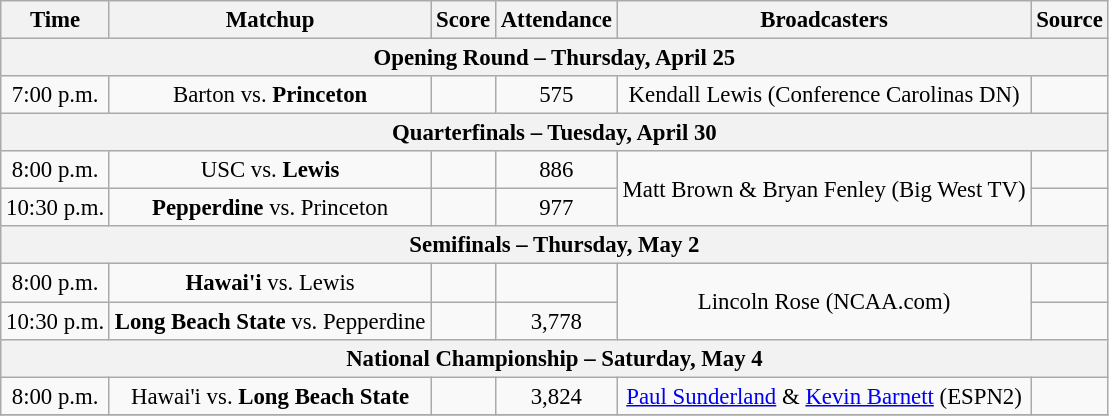<table class="wikitable" style="font-size: 95%;text-align:center">
<tr>
<th>Time</th>
<th>Matchup</th>
<th>Score</th>
<th>Attendance</th>
<th>Broadcasters</th>
<th>Source</th>
</tr>
<tr>
<th colspan=6>Opening Round – Thursday, April 25</th>
</tr>
<tr>
<td>7:00 p.m.</td>
<td>Barton vs. <strong>Princeton</strong></td>
<td></td>
<td>575</td>
<td>Kendall Lewis (Conference Carolinas DN)</td>
<td></td>
</tr>
<tr>
<th colspan=6>Quarterfinals – Tuesday, April 30</th>
</tr>
<tr>
<td>8:00 p.m.</td>
<td>USC vs. <strong>Lewis</strong></td>
<td></td>
<td>886</td>
<td rowspan=2>Matt Brown & Bryan Fenley (Big West TV)</td>
<td></td>
</tr>
<tr>
<td>10:30 p.m.</td>
<td><strong>Pepperdine</strong> vs. Princeton</td>
<td></td>
<td>977</td>
<td></td>
</tr>
<tr>
<th colspan=6>Semifinals – Thursday, May 2</th>
</tr>
<tr>
<td>8:00 p.m.</td>
<td><strong>Hawai'i</strong> vs. Lewis</td>
<td></td>
<td></td>
<td rowspan=2>Lincoln Rose (NCAA.com)</td>
<td></td>
</tr>
<tr>
<td>10:30 p.m.</td>
<td><strong>Long Beach State</strong> vs. Pepperdine</td>
<td></td>
<td>3,778</td>
<td></td>
</tr>
<tr>
<th colspan=6>National Championship – Saturday, May 4</th>
</tr>
<tr>
<td>8:00 p.m.</td>
<td>Hawai'i vs. <strong>Long Beach State</strong></td>
<td></td>
<td>3,824</td>
<td><a href='#'>Paul Sunderland</a> & <a href='#'>Kevin Barnett</a> (ESPN2)</td>
<td></td>
</tr>
<tr>
</tr>
</table>
